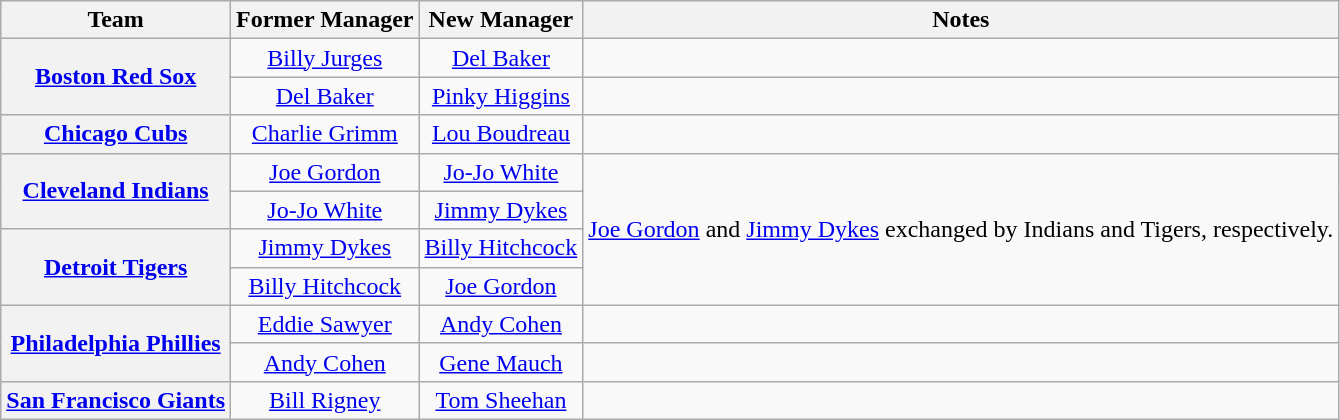<table class="wikitable plainrowheaders" style="text-align:center;">
<tr>
<th>Team</th>
<th>Former Manager</th>
<th>New Manager</th>
<th>Notes</th>
</tr>
<tr>
<th rowspan="2" scope="row" style="text-align:center;"><a href='#'>Boston Red Sox</a></th>
<td><a href='#'>Billy Jurges</a></td>
<td><a href='#'>Del Baker</a></td>
<td></td>
</tr>
<tr>
<td><a href='#'>Del Baker</a></td>
<td><a href='#'>Pinky Higgins</a></td>
<td></td>
</tr>
<tr>
<th scope="row" style="text-align:center;"><a href='#'>Chicago Cubs</a></th>
<td><a href='#'>Charlie Grimm</a></td>
<td><a href='#'>Lou Boudreau</a></td>
<td></td>
</tr>
<tr>
<th rowspan="2" scope="row" style="text-align:center;"><a href='#'>Cleveland Indians</a></th>
<td><a href='#'>Joe Gordon</a></td>
<td><a href='#'>Jo-Jo White</a></td>
<td rowspan="4"><a href='#'>Joe Gordon</a> and <a href='#'>Jimmy Dykes</a> exchanged by Indians and Tigers, respectively.</td>
</tr>
<tr>
<td><a href='#'>Jo-Jo White</a></td>
<td><a href='#'>Jimmy Dykes</a></td>
</tr>
<tr>
<th rowspan="2" scope="row" style="text-align:center;"><a href='#'>Detroit Tigers</a></th>
<td><a href='#'>Jimmy Dykes</a></td>
<td><a href='#'>Billy Hitchcock</a></td>
</tr>
<tr>
<td><a href='#'>Billy Hitchcock</a></td>
<td><a href='#'>Joe Gordon</a></td>
</tr>
<tr>
<th rowspan="2" scope="row" style="text-align:center;"><a href='#'>Philadelphia Phillies</a></th>
<td><a href='#'>Eddie Sawyer</a></td>
<td><a href='#'>Andy Cohen</a></td>
<td></td>
</tr>
<tr>
<td><a href='#'>Andy Cohen</a></td>
<td><a href='#'>Gene Mauch</a></td>
<td></td>
</tr>
<tr>
<th scope="row" style="text-align:center;"><a href='#'>San Francisco Giants</a></th>
<td><a href='#'>Bill Rigney</a></td>
<td><a href='#'>Tom Sheehan</a></td>
<td></td>
</tr>
</table>
